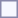<table style="border:1px solid #8888aa; background-color:#f7f8ff; padding:5px; font-size:95%; margin: 0px 12px 12px 0px;">
</table>
